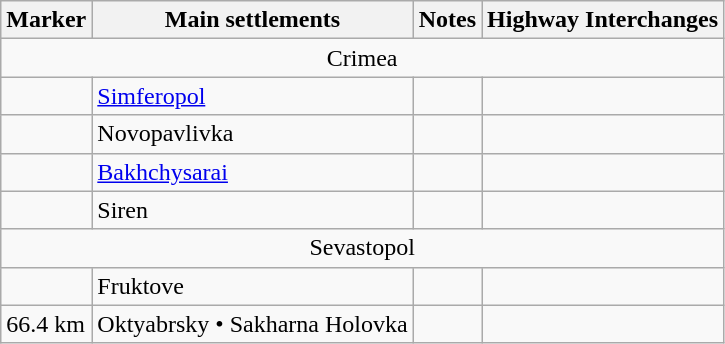<table class="wikitable">
<tr>
<th>Marker</th>
<th>Main settlements</th>
<th>Notes</th>
<th>Highway Interchanges</th>
</tr>
<tr>
<td align=center colspan=4>Crimea</td>
</tr>
<tr>
<td></td>
<td><a href='#'>Simferopol</a></td>
<td></td>
<td></td>
</tr>
<tr>
<td></td>
<td>Novopavlivka</td>
<td></td>
<td></td>
</tr>
<tr>
<td></td>
<td><a href='#'>Bakhchysarai</a></td>
<td></td>
<td></td>
</tr>
<tr>
<td></td>
<td>Siren</td>
<td></td>
<td></td>
</tr>
<tr>
<td align=center colspan=4>Sevastopol</td>
</tr>
<tr>
<td></td>
<td>Fruktove</td>
<td></td>
<td></td>
</tr>
<tr>
<td>66.4 km</td>
<td>Oktyabrsky • Sakharna Holovka</td>
<td></td>
<td></td>
</tr>
</table>
